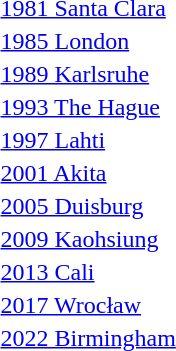<table>
<tr>
<td><a href='#'>1981 Santa Clara</a></td>
<td></td>
<td></td>
<td></td>
</tr>
<tr>
<td><a href='#'>1985 London</a></td>
<td></td>
<td></td>
<td></td>
</tr>
<tr>
<td><a href='#'>1989 Karlsruhe</a></td>
<td></td>
<td></td>
<td></td>
</tr>
<tr>
<td><a href='#'>1993 The Hague</a></td>
<td></td>
<td></td>
<td></td>
</tr>
<tr>
<td><a href='#'>1997 Lahti</a></td>
<td></td>
<td></td>
<td></td>
</tr>
<tr>
<td><a href='#'>2001 Akita</a></td>
<td></td>
<td></td>
<td></td>
</tr>
<tr>
<td><a href='#'>2005 Duisburg</a></td>
<td></td>
<td></td>
<td></td>
</tr>
<tr>
<td><a href='#'>2009 Kaohsiung</a></td>
<td></td>
<td></td>
<td></td>
</tr>
<tr>
<td><a href='#'>2013 Cali</a></td>
<td></td>
<td></td>
<td></td>
</tr>
<tr>
<td><a href='#'>2017 Wrocław</a></td>
<td></td>
<td></td>
<td></td>
</tr>
<tr>
<td><a href='#'>2022 Birmingham</a></td>
<td></td>
<td></td>
<td></td>
</tr>
</table>
